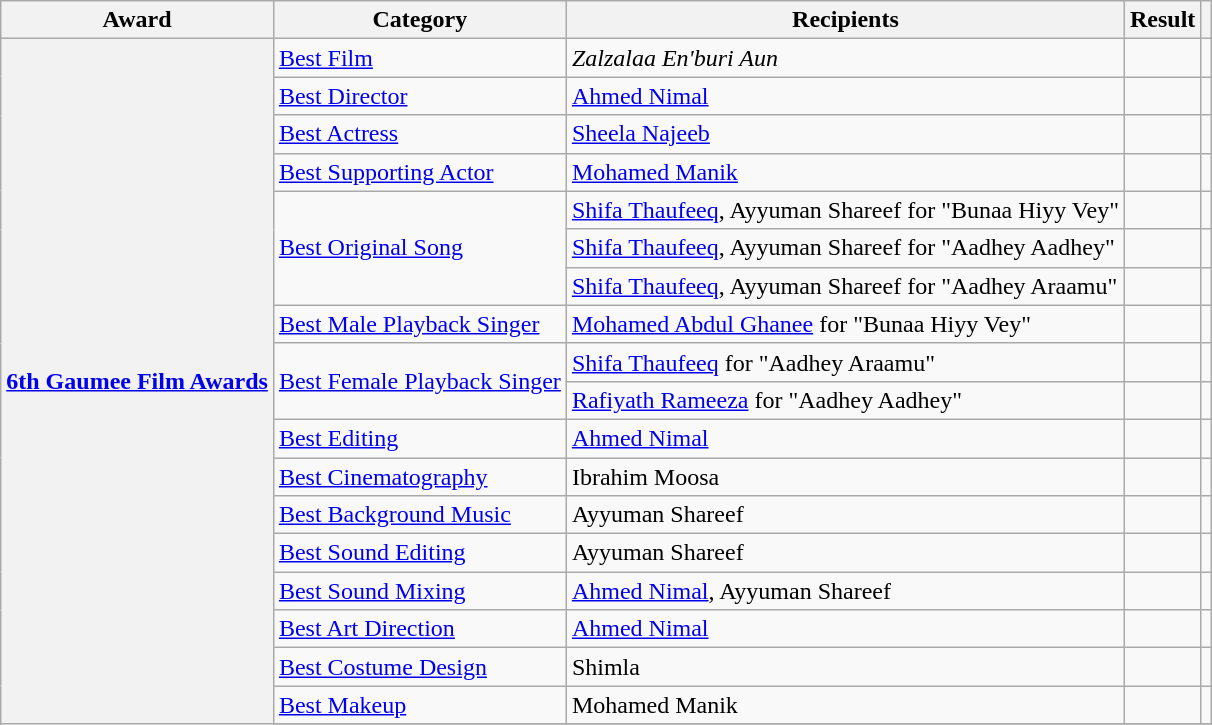<table class="wikitable plainrowheaders sortable">
<tr>
<th scope="col">Award</th>
<th scope="col">Category</th>
<th scope="col">Recipients</th>
<th scope="col">Result</th>
<th scope="col" class="unsortable"></th>
</tr>
<tr>
<th scope="row" rowspan="22"><a href='#'>6th Gaumee Film Awards</a></th>
<td><a href='#'>Best Film</a></td>
<td><em>Zalzalaa En'buri Aun</em></td>
<td></td>
<td style="text-align:center;"></td>
</tr>
<tr>
<td><a href='#'>Best Director</a></td>
<td><a href='#'>Ahmed Nimal</a></td>
<td></td>
<td style="text-align:center;"></td>
</tr>
<tr>
<td><a href='#'>Best Actress</a></td>
<td><a href='#'>Sheela Najeeb</a></td>
<td></td>
<td style="text-align:center;"></td>
</tr>
<tr>
<td><a href='#'>Best Supporting Actor</a></td>
<td><a href='#'>Mohamed Manik</a></td>
<td></td>
<td style="text-align:center;"></td>
</tr>
<tr>
<td rowspan="3"><a href='#'>Best Original Song</a></td>
<td><a href='#'>Shifa Thaufeeq</a>, Ayyuman Shareef for "Bunaa Hiyy Vey"</td>
<td></td>
<td style="text-align:center;"></td>
</tr>
<tr>
<td><a href='#'>Shifa Thaufeeq</a>, Ayyuman Shareef for "Aadhey Aadhey"</td>
<td></td>
<td style="text-align:center;"></td>
</tr>
<tr>
<td><a href='#'>Shifa Thaufeeq</a>, Ayyuman Shareef for "Aadhey Araamu"</td>
<td></td>
<td style="text-align:center;"></td>
</tr>
<tr>
<td><a href='#'>Best Male Playback Singer</a></td>
<td><a href='#'>Mohamed Abdul Ghanee</a> for "Bunaa Hiyy Vey"</td>
<td></td>
<td style="text-align:center;"></td>
</tr>
<tr>
<td rowspan="2"><a href='#'>Best Female Playback Singer</a></td>
<td><a href='#'>Shifa Thaufeeq</a> for "Aadhey Araamu"</td>
<td></td>
<td style="text-align:center;"></td>
</tr>
<tr>
<td><a href='#'>Rafiyath Rameeza</a> for "Aadhey Aadhey"</td>
<td></td>
<td style="text-align:center;"></td>
</tr>
<tr>
<td><a href='#'>Best Editing</a></td>
<td><a href='#'>Ahmed Nimal</a></td>
<td></td>
<td style="text-align:center;"></td>
</tr>
<tr>
<td><a href='#'>Best Cinematography</a></td>
<td>Ibrahim Moosa</td>
<td></td>
<td style="text-align:center;"></td>
</tr>
<tr>
<td><a href='#'>Best Background Music</a></td>
<td>Ayyuman Shareef</td>
<td></td>
<td style="text-align:center;"></td>
</tr>
<tr>
<td><a href='#'>Best Sound Editing</a></td>
<td>Ayyuman Shareef</td>
<td></td>
<td style="text-align:center;"></td>
</tr>
<tr>
<td><a href='#'>Best Sound Mixing</a></td>
<td><a href='#'>Ahmed Nimal</a>, Ayyuman Shareef</td>
<td></td>
<td style="text-align:center;"></td>
</tr>
<tr>
<td><a href='#'>Best Art Direction</a></td>
<td><a href='#'>Ahmed Nimal</a></td>
<td></td>
<td style="text-align:center;"></td>
</tr>
<tr>
<td><a href='#'>Best Costume Design</a></td>
<td>Shimla</td>
<td></td>
<td style="text-align:center;"></td>
</tr>
<tr>
<td><a href='#'>Best Makeup</a></td>
<td>Mohamed Manik</td>
<td></td>
<td style="text-align:center;"></td>
</tr>
<tr>
</tr>
</table>
